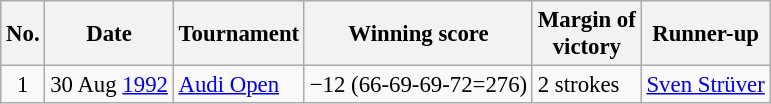<table class="wikitable" style="font-size:95%;">
<tr>
<th>No.</th>
<th>Date</th>
<th>Tournament</th>
<th>Winning score</th>
<th>Margin of<br>victory</th>
<th>Runner-up</th>
</tr>
<tr>
<td align=center>1</td>
<td align=right>30 Aug <a href='#'>1992</a></td>
<td><a href='#'>Audi Open</a></td>
<td>−12 (66-69-69-72=276)</td>
<td>2 strokes</td>
<td> <a href='#'>Sven Strüver</a></td>
</tr>
</table>
